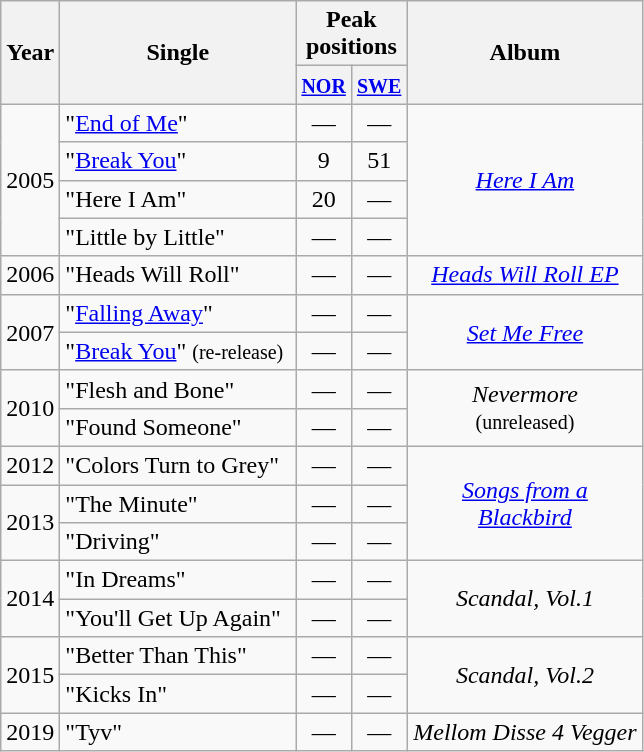<table class="wikitable">
<tr>
<th rowspan="2" style="text-align:center; width:10px;">Year</th>
<th rowspan="2" style="text-align:center; width:150px;">Single</th>
<th colspan="2" style="text-align:center; width:20px;">Peak positions</th>
<th rowspan="2" style="text-align:center; width:150px;">Album</th>
</tr>
<tr>
<th width="20"><small><a href='#'>NOR</a><br></small></th>
<th width="20"><small><a href='#'>SWE</a></small></th>
</tr>
<tr>
<td rowspan=4>2005</td>
<td>"<a href='#'>End of Me</a>"</td>
<td style="text-align:center;">—</td>
<td style="text-align:center;">—</td>
<td style="text-align:center;" rowspan=4><em><a href='#'>Here I Am</a></em></td>
</tr>
<tr>
<td>"<a href='#'>Break You</a>"</td>
<td style="text-align:center;">9</td>
<td style="text-align:center;">51</td>
</tr>
<tr>
<td>"Here I Am"</td>
<td style="text-align:center;">20</td>
<td style="text-align:center;">—</td>
</tr>
<tr>
<td>"Little by Little"</td>
<td style="text-align:center;">—</td>
<td style="text-align:center;">—</td>
</tr>
<tr>
<td>2006</td>
<td>"Heads Will Roll"</td>
<td style="text-align:center;">—</td>
<td style="text-align:center;">—</td>
<td style="text-align:center;"><em><a href='#'>Heads Will Roll EP</a></em></td>
</tr>
<tr>
<td rowspan=2>2007</td>
<td>"<a href='#'>Falling Away</a>"</td>
<td style="text-align:center;">—</td>
<td style="text-align:center;">—</td>
<td style="text-align:center;" rowspan=2><em><a href='#'>Set Me Free</a></em></td>
</tr>
<tr>
<td>"<a href='#'>Break You</a>" <small>(re-release)</small></td>
<td style="text-align:center;">—</td>
<td style="text-align:center;">—</td>
</tr>
<tr>
<td rowspan=2>2010</td>
<td>"Flesh and Bone"</td>
<td style="text-align:center;">—</td>
<td style="text-align:center;">—</td>
<td style="text-align:center;" rowspan=2><em>Nevermore</em><br><small>(unreleased)</small></td>
</tr>
<tr>
<td>"Found Someone"</td>
<td style="text-align:center;">—</td>
<td style="text-align:center;">—</td>
</tr>
<tr>
<td>2012</td>
<td>"Colors Turn to Grey"</td>
<td style="text-align:center;">—</td>
<td style="text-align:center;">—</td>
<td style="text-align:center;" rowspan=3><em><a href='#'>Songs from a Blackbird</a></em></td>
</tr>
<tr>
<td rowspan=2>2013</td>
<td>"The Minute"</td>
<td style="text-align:center;">—</td>
<td style="text-align:center;">—</td>
</tr>
<tr>
<td>"Driving"</td>
<td style="text-align:center;">—</td>
<td style="text-align:center;">—</td>
</tr>
<tr>
<td rowspan=2>2014</td>
<td>"In Dreams"</td>
<td style="text-align:center;">—</td>
<td style="text-align:center;">—</td>
<td style="text-align:center;" rowspan=2><em>Scandal, Vol.1</em></td>
</tr>
<tr>
<td>"You'll Get Up Again"</td>
<td style="text-align:center;">—</td>
<td style="text-align:center;">—</td>
</tr>
<tr>
<td rowspan=2>2015</td>
<td>"Better Than This"</td>
<td style="text-align:center;">—</td>
<td style="text-align:center;">—</td>
<td style="text-align:center;" rowspan=2><em>Scandal, Vol.2</em></td>
</tr>
<tr>
<td>"Kicks In"</td>
<td style="text-align:center;">—</td>
<td style="text-align:center;">—</td>
</tr>
<tr>
<td>2019</td>
<td>"Tyv"</td>
<td style="text-align:center;">—</td>
<td style="text-align:center;">—</td>
<td style="text-align:center;"><em>Mellom Disse 4 Vegger</em></td>
</tr>
</table>
